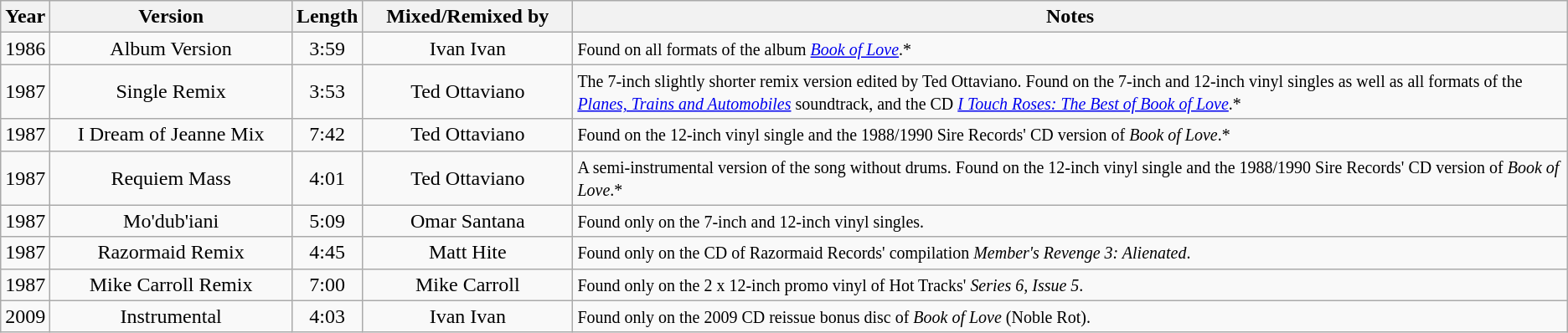<table class="wikitable">
<tr>
<th>Year</th>
<th style="width:185px;">Version</th>
<th>Length</th>
<th style="width:160px;">Mixed/Remixed by</th>
<th>Notes</th>
</tr>
<tr>
<td align=center>1986</td>
<td align=center>Album Version</td>
<td align=center>3:59</td>
<td align=center>Ivan Ivan</td>
<td><small>Found on all formats of the album <em><a href='#'>Book of Love</a></em>.*</small></td>
</tr>
<tr>
<td align=center>1987</td>
<td align=center>Single Remix</td>
<td align=center>3:53</td>
<td align=center>Ted Ottaviano</td>
<td><small>The 7-inch slightly shorter remix version edited by Ted Ottaviano. Found on the 7-inch and 12-inch vinyl singles as well as all formats of the <em><a href='#'>Planes, Trains and Automobiles</a></em> soundtrack, and the CD <em><a href='#'>I Touch Roses: The Best of Book of Love</a></em>.*</small></td>
</tr>
<tr>
<td align=center>1987</td>
<td align=center>I Dream of Jeanne Mix</td>
<td align=center>7:42</td>
<td align=center>Ted Ottaviano</td>
<td><small>Found on the 12-inch vinyl single and the 1988/1990 Sire Records' CD version of <em>Book of Love</em>.*</small></td>
</tr>
<tr>
<td align=center>1987</td>
<td align=center>Requiem Mass</td>
<td align=center>4:01</td>
<td align=center>Ted Ottaviano</td>
<td><small>A semi-instrumental version of the song without drums. Found on the 12-inch vinyl single and the 1988/1990 Sire Records' CD version of <em>Book of Love</em>.*</small></td>
</tr>
<tr>
<td align=center>1987</td>
<td align=center>Mo'dub'iani</td>
<td align=center>5:09</td>
<td align=center>Omar Santana</td>
<td><small>Found only on the 7-inch and 12-inch vinyl singles.</small></td>
</tr>
<tr>
<td align=center>1987</td>
<td align=center>Razormaid Remix</td>
<td align=center>4:45</td>
<td align=center>Matt Hite</td>
<td><small>Found only on the CD of Razormaid Records' compilation <em>Member's Revenge 3: Alienated</em>.</small></td>
</tr>
<tr>
<td align=center>1987</td>
<td align=center>Mike Carroll Remix</td>
<td align=center>7:00</td>
<td align=center>Mike Carroll</td>
<td><small>Found only on the 2 x 12-inch promo vinyl of Hot Tracks' <em>Series 6, Issue 5</em>.</small></td>
</tr>
<tr>
<td align=center>2009</td>
<td align=center>Instrumental</td>
<td align=center>4:03</td>
<td align=center>Ivan Ivan</td>
<td><small>Found only on the 2009 CD reissue bonus disc of <em>Book of Love</em> (Noble Rot).</small></td>
</tr>
</table>
